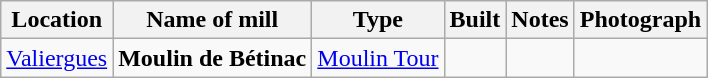<table class="wikitable">
<tr>
<th>Location</th>
<th>Name of mill</th>
<th>Type</th>
<th>Built</th>
<th>Notes</th>
<th>Photograph</th>
</tr>
<tr>
<td><a href='#'>Valiergues</a></td>
<td><strong>Moulin de Bétinac</strong></td>
<td><a href='#'>Moulin Tour</a></td>
<td></td>
<td> </td>
<td></td>
</tr>
</table>
